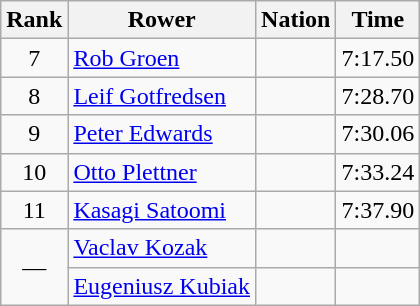<table class="wikitable sortable" style="text-align:center">
<tr>
<th>Rank</th>
<th>Rower</th>
<th>Nation</th>
<th>Time</th>
</tr>
<tr>
<td>7</td>
<td align=left><a href='#'>Rob Groen</a></td>
<td align=left></td>
<td>7:17.50</td>
</tr>
<tr>
<td>8</td>
<td align=left><a href='#'>Leif Gotfredsen</a></td>
<td align=left></td>
<td>7:28.70</td>
</tr>
<tr>
<td>9</td>
<td align=left><a href='#'>Peter Edwards</a></td>
<td align=left></td>
<td>7:30.06</td>
</tr>
<tr>
<td>10</td>
<td align=left><a href='#'>Otto Plettner</a></td>
<td align=left></td>
<td>7:33.24</td>
</tr>
<tr>
<td>11</td>
<td align=left><a href='#'>Kasagi Satoomi</a></td>
<td align=left></td>
<td>7:37.90</td>
</tr>
<tr>
<td rowspan=2 data-sort-value=12>—</td>
<td align=left><a href='#'>Vaclav Kozak</a></td>
<td align=left></td>
<td data-sort-value=9:99.99></td>
</tr>
<tr>
<td align=left><a href='#'>Eugeniusz Kubiak</a></td>
<td align=left></td>
<td data-sort-value=9:99.99></td>
</tr>
</table>
